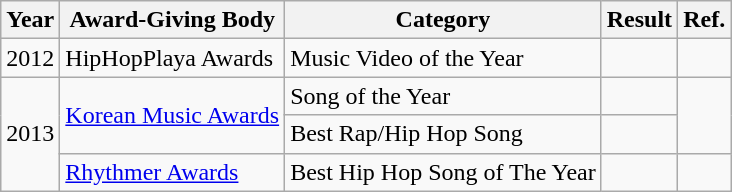<table class="wikitable">
<tr>
<th><strong>Year</strong></th>
<th><strong>Award-Giving Body</strong></th>
<th>Category</th>
<th>Result</th>
<th>Ref.</th>
</tr>
<tr>
<td>2012</td>
<td>HipHopPlaya Awards</td>
<td>Music Video of the Year</td>
<td></td>
<td></td>
</tr>
<tr>
<td rowspan="3">2013</td>
<td rowspan="2"><a href='#'>Korean Music Awards</a></td>
<td>Song of the Year</td>
<td></td>
<td rowspan="2"></td>
</tr>
<tr>
<td>Best Rap/Hip Hop Song</td>
<td></td>
</tr>
<tr>
<td><a href='#'>Rhythmer Awards</a></td>
<td>Best Hip Hop Song of The Year</td>
<td></td>
<td></td>
</tr>
</table>
